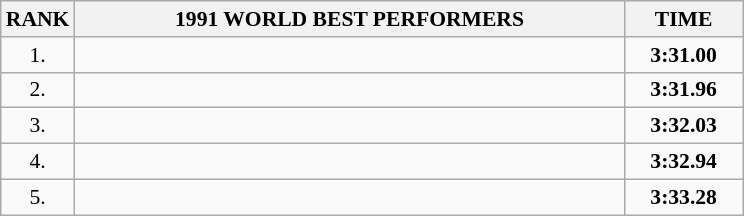<table class="wikitable" style="border-collapse: collapse; font-size: 90%;">
<tr>
<th>RANK</th>
<th align="center" style="width: 25em">1991 WORLD BEST PERFORMERS</th>
<th align="center" style="width: 5em">TIME</th>
</tr>
<tr>
<td align="center">1.</td>
<td></td>
<td align="center"><strong>3:31.00</strong></td>
</tr>
<tr>
<td align="center">2.</td>
<td></td>
<td align="center"><strong>3:31.96</strong></td>
</tr>
<tr>
<td align="center">3.</td>
<td></td>
<td align="center"><strong>3:32.03</strong></td>
</tr>
<tr>
<td align="center">4.</td>
<td></td>
<td align="center"><strong>3:32.94</strong></td>
</tr>
<tr>
<td align="center">5.</td>
<td></td>
<td align="center"><strong>3:33.28</strong></td>
</tr>
</table>
